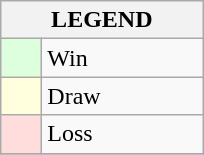<table class="wikitable" border="1">
<tr>
<th colspan="2">LEGEND</th>
</tr>
<tr>
<td style="background:#ddffdd;" width=20> </td>
<td width=100>Win</td>
</tr>
<tr>
<td style="background:#ffffdd"  width=20> </td>
<td width=100>Draw</td>
</tr>
<tr>
<td style="background:#ffdddd;" width=20> </td>
<td width=100>Loss</td>
</tr>
<tr>
</tr>
</table>
